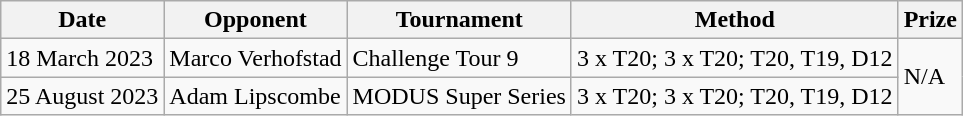<table class="wikitable">
<tr>
<th>Date</th>
<th>Opponent</th>
<th>Tournament</th>
<th>Method</th>
<th>Prize</th>
</tr>
<tr>
<td>18 March 2023</td>
<td>Marco Verhofstad</td>
<td>Challenge Tour 9</td>
<td>3 x T20; 3 x T20;  T20, T19, D12</td>
<td Rowspan=2>N/A</td>
</tr>
<tr>
<td>25 August 2023</td>
<td>Adam Lipscombe</td>
<td>MODUS Super Series</td>
<td>3 x T20; 3 x T20; T20, T19, D12</td>
</tr>
</table>
